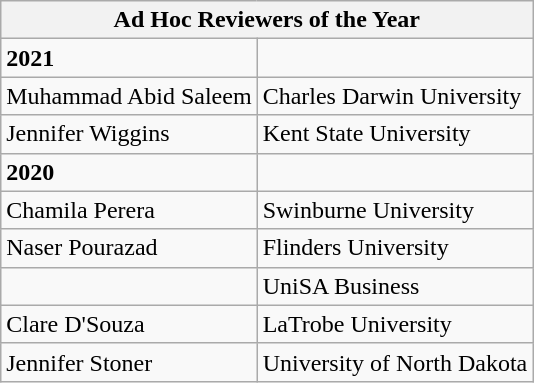<table class="wikitable">
<tr>
<th colspan="2">Ad Hoc Reviewers of the Year</th>
</tr>
<tr>
<td><strong>2021</strong></td>
<td></td>
</tr>
<tr>
<td>Muhammad Abid Saleem</td>
<td>Charles Darwin University</td>
</tr>
<tr>
<td>Jennifer Wiggins</td>
<td>Kent State University</td>
</tr>
<tr>
<td><strong>2020</strong></td>
<td></td>
</tr>
<tr>
<td>Chamila Perera</td>
<td>Swinburne University</td>
</tr>
<tr>
<td>Naser Pourazad</td>
<td>Flinders University</td>
</tr>
<tr>
<td></td>
<td>UniSA Business</td>
</tr>
<tr>
<td>Clare D'Souza</td>
<td>LaTrobe University</td>
</tr>
<tr>
<td>Jennifer Stoner</td>
<td>University of North Dakota</td>
</tr>
</table>
